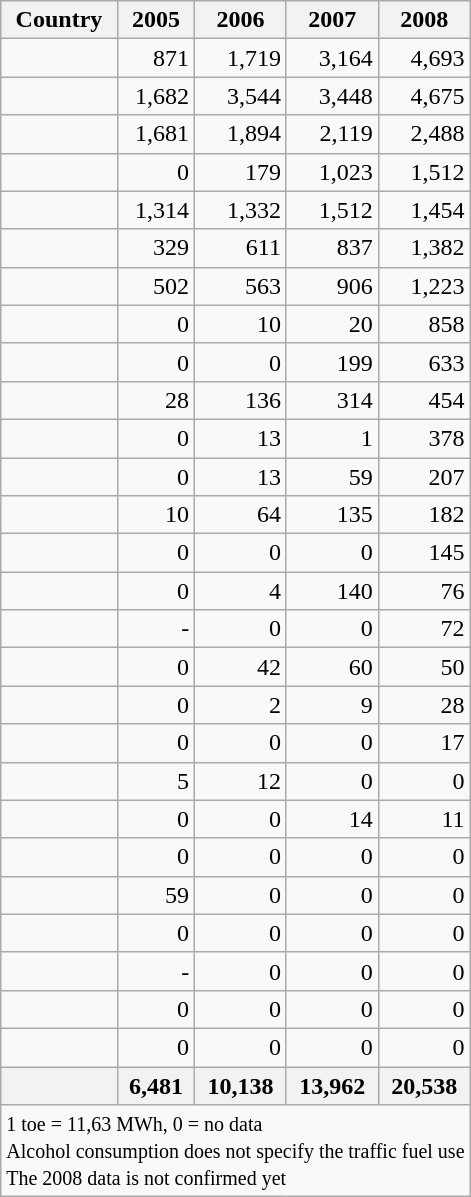<table class="wikitable sortable mw-datatable static-row-numbers" style=text-align:right>
<tr>
<th>Country</th>
<th>2005</th>
<th>2006</th>
<th>2007</th>
<th>2008</th>
</tr>
<tr>
<td style=text-align:left></td>
<td>871</td>
<td>1,719</td>
<td>3,164</td>
<td>4,693</td>
</tr>
<tr>
<td style=text-align:left></td>
<td>1,682</td>
<td>3,544</td>
<td>3,448</td>
<td>4,675</td>
</tr>
<tr>
<td style=text-align:left></td>
<td>1,681</td>
<td>1,894</td>
<td>2,119</td>
<td>2,488</td>
</tr>
<tr>
<td style=text-align:left></td>
<td>0</td>
<td>179</td>
<td>1,023</td>
<td>1,512</td>
</tr>
<tr>
<td style=text-align:left></td>
<td>1,314</td>
<td>1,332</td>
<td>1,512</td>
<td>1,454</td>
</tr>
<tr>
<td style=text-align:left></td>
<td>329</td>
<td>611</td>
<td>837</td>
<td>1,382</td>
</tr>
<tr>
<td style=text-align:left></td>
<td>502</td>
<td>563</td>
<td>906</td>
<td>1,223</td>
</tr>
<tr>
<td style=text-align:left></td>
<td>0</td>
<td>10</td>
<td>20</td>
<td>858</td>
</tr>
<tr>
<td style=text-align:left></td>
<td>0</td>
<td>0</td>
<td>199</td>
<td>633</td>
</tr>
<tr>
<td style=text-align:left></td>
<td>28</td>
<td>136</td>
<td>314</td>
<td>454</td>
</tr>
<tr>
<td style=text-align:left></td>
<td>0</td>
<td>13</td>
<td>1</td>
<td>378</td>
</tr>
<tr>
<td style=text-align:left></td>
<td>0</td>
<td>13</td>
<td>59</td>
<td>207</td>
</tr>
<tr>
<td style=text-align:left></td>
<td>10</td>
<td>64</td>
<td>135</td>
<td>182</td>
</tr>
<tr>
<td style=text-align:left></td>
<td>0</td>
<td>0</td>
<td>0</td>
<td>145</td>
</tr>
<tr>
<td style=text-align:left></td>
<td>0</td>
<td>4</td>
<td>140</td>
<td>76</td>
</tr>
<tr>
<td style=text-align:left></td>
<td>-</td>
<td>0</td>
<td>0</td>
<td>72</td>
</tr>
<tr>
<td style=text-align:left></td>
<td>0</td>
<td>42</td>
<td>60</td>
<td>50</td>
</tr>
<tr>
<td style=text-align:left></td>
<td>0</td>
<td>2</td>
<td>9</td>
<td>28</td>
</tr>
<tr>
<td style=text-align:left></td>
<td>0</td>
<td>0</td>
<td>0</td>
<td>17</td>
</tr>
<tr>
<td style=text-align:left></td>
<td>5</td>
<td>12</td>
<td>0</td>
<td>0</td>
</tr>
<tr>
<td style=text-align:left></td>
<td>0</td>
<td>0</td>
<td>14</td>
<td>11</td>
</tr>
<tr>
<td style=text-align:left></td>
<td>0</td>
<td>0</td>
<td>0</td>
<td>0</td>
</tr>
<tr>
<td style=text-align:left></td>
<td>59</td>
<td>0</td>
<td>0</td>
<td>0</td>
</tr>
<tr>
<td style=text-align:left></td>
<td>0</td>
<td>0</td>
<td>0</td>
<td>0</td>
</tr>
<tr>
<td style=text-align:left></td>
<td>-</td>
<td>0</td>
<td>0</td>
<td>0</td>
</tr>
<tr>
<td style=text-align:left></td>
<td>0</td>
<td>0</td>
<td>0</td>
<td>0</td>
</tr>
<tr>
<td style=text-align:left></td>
<td>0</td>
<td>0</td>
<td>0</td>
<td>0</td>
</tr>
<tr class="static-row-header sortbottom">
<th></th>
<th>6,481</th>
<th>10,138</th>
<th>13,962</th>
<th>20,538</th>
</tr>
<tr class="static-row-header sortbottom">
<td colspan=5 style=text-align:left><small>1 toe = 11,63 MWh, 0 = no data<br>Alcohol consumption does not specify the traffic fuel use<br> The 2008 data is not confirmed yet</small></td>
</tr>
</table>
